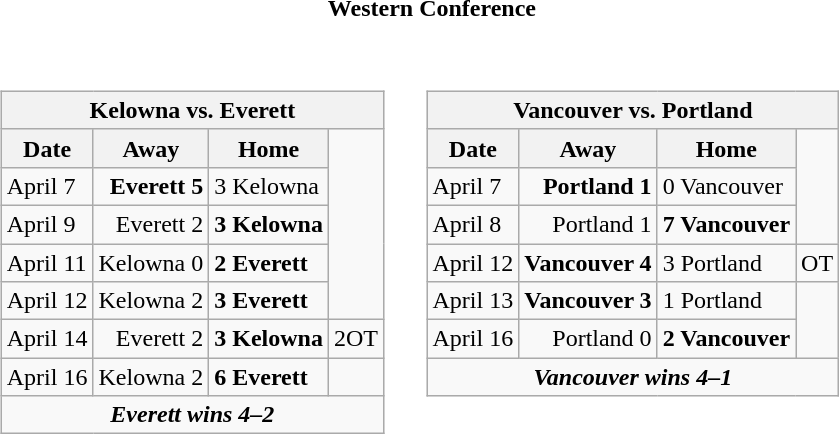<table cellspacing="10">
<tr>
<th colspan="2">Western Conference</th>
</tr>
<tr>
<td valign="top"><br><table class="wikitable">
<tr>
<th bgcolor="#DDDDDD" colspan="4">Kelowna vs. Everett</th>
</tr>
<tr>
<th>Date</th>
<th>Away</th>
<th>Home</th>
</tr>
<tr>
<td>April 7</td>
<td align="right"><strong>Everett 5</strong></td>
<td>3 Kelowna</td>
</tr>
<tr>
<td>April 9</td>
<td align="right">Everett 2</td>
<td><strong>3 Kelowna</strong></td>
</tr>
<tr>
<td>April 11</td>
<td align="right">Kelowna 0</td>
<td><strong>2 Everett</strong></td>
</tr>
<tr>
<td>April 12</td>
<td align="right">Kelowna 2</td>
<td><strong>3 Everett</strong></td>
</tr>
<tr>
<td>April 14</td>
<td align="right">Everett 2</td>
<td><strong>3 Kelowna</strong></td>
<td>2OT</td>
</tr>
<tr>
<td>April 16</td>
<td align="right">Kelowna 2</td>
<td><strong>6 Everett</strong></td>
</tr>
<tr align="center">
<td colspan="4"><strong><em>Everett wins 4–2</em></strong></td>
</tr>
</table>
</td>
<td valign="top"><br><table class="wikitable">
<tr>
<th bgcolor="#DDDDDD" colspan="4">Vancouver vs. Portland</th>
</tr>
<tr>
<th>Date</th>
<th>Away</th>
<th>Home</th>
</tr>
<tr>
<td>April 7</td>
<td align="right"><strong>Portland 1</strong></td>
<td>0 Vancouver</td>
</tr>
<tr>
<td>April 8</td>
<td align="right">Portland 1</td>
<td><strong>7 Vancouver</strong></td>
</tr>
<tr>
<td>April 12</td>
<td align="right"><strong>Vancouver 4</strong></td>
<td>3 Portland</td>
<td>OT</td>
</tr>
<tr>
<td>April 13</td>
<td align="right"><strong>Vancouver 3</strong></td>
<td>1 Portland</td>
</tr>
<tr>
<td>April 16</td>
<td align="right">Portland 0</td>
<td><strong>2 Vancouver</strong></td>
</tr>
<tr align="center">
<td colspan="4"><strong><em>Vancouver wins 4–1</em></strong></td>
</tr>
</table>
</td>
</tr>
</table>
